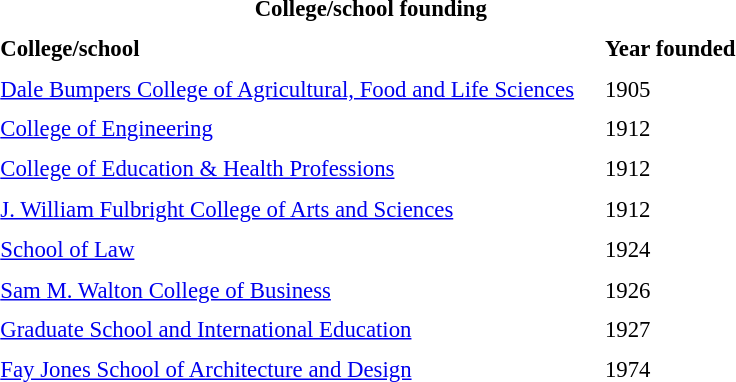<table class="toccolours" style="float:center; margin-left:1em; font-size:95%; line-height:1.5em; width:500px;">
<tr>
<th colspan="2" style="text-align: center;"><strong>College/school founding</strong></th>
</tr>
<tr>
<td><strong>College/school</strong></td>
<td><strong>Year founded</strong></td>
</tr>
<tr>
<td><a href='#'>Dale Bumpers College of Agricultural, Food and Life Sciences</a></td>
<td>1905</td>
</tr>
<tr>
<td><a href='#'>College of Engineering</a></td>
<td>1912</td>
</tr>
<tr>
<td><a href='#'>College of Education & Health Professions</a></td>
<td>1912</td>
</tr>
<tr>
<td><a href='#'>J. William Fulbright College of Arts and Sciences</a></td>
<td>1912</td>
</tr>
<tr>
<td><a href='#'>School of Law</a></td>
<td>1924</td>
</tr>
<tr>
<td><a href='#'>Sam M. Walton College of Business</a></td>
<td>1926</td>
</tr>
<tr>
<td><a href='#'>Graduate School and International Education</a></td>
<td>1927</td>
</tr>
<tr>
<td><a href='#'>Fay Jones School of Architecture and Design</a></td>
<td>1974</td>
</tr>
</table>
